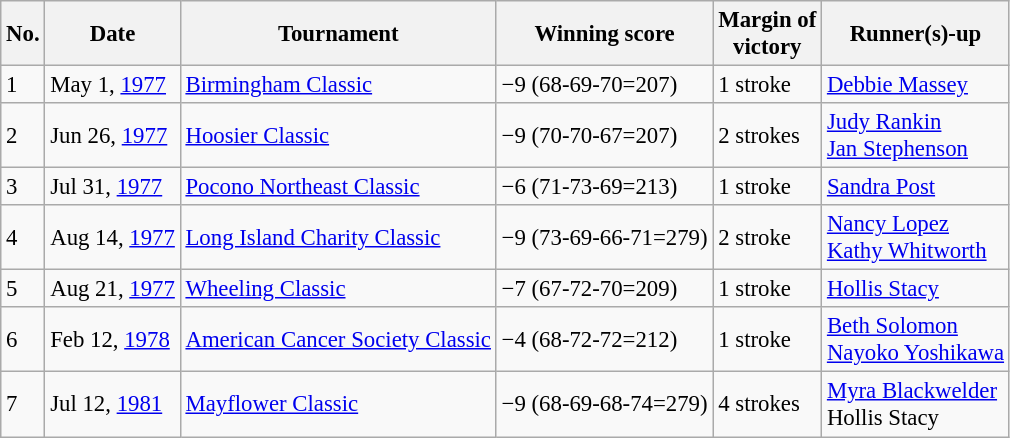<table class="wikitable" style="font-size:95%;">
<tr>
<th>No.</th>
<th>Date</th>
<th>Tournament</th>
<th>Winning score</th>
<th>Margin of<br>victory</th>
<th>Runner(s)-up</th>
</tr>
<tr>
<td>1</td>
<td>May 1, <a href='#'>1977</a></td>
<td><a href='#'>Birmingham Classic</a></td>
<td>−9 (68-69-70=207)</td>
<td>1 stroke</td>
<td> <a href='#'>Debbie Massey</a></td>
</tr>
<tr>
<td>2</td>
<td>Jun 26, <a href='#'>1977</a></td>
<td><a href='#'>Hoosier Classic</a></td>
<td>−9 (70-70-67=207)</td>
<td>2 strokes</td>
<td> <a href='#'>Judy Rankin</a><br> <a href='#'>Jan Stephenson</a></td>
</tr>
<tr>
<td>3</td>
<td>Jul 31, <a href='#'>1977</a></td>
<td><a href='#'>Pocono Northeast Classic</a></td>
<td>−6 (71-73-69=213)</td>
<td>1 stroke</td>
<td> <a href='#'>Sandra Post</a></td>
</tr>
<tr>
<td>4</td>
<td>Aug 14, <a href='#'>1977</a></td>
<td><a href='#'>Long Island Charity Classic</a></td>
<td>−9 (73-69-66-71=279)</td>
<td>2 stroke</td>
<td> <a href='#'>Nancy Lopez</a><br> <a href='#'>Kathy Whitworth</a></td>
</tr>
<tr>
<td>5</td>
<td>Aug 21, <a href='#'>1977</a></td>
<td><a href='#'>Wheeling Classic</a></td>
<td>−7 (67-72-70=209)</td>
<td>1 stroke</td>
<td> <a href='#'>Hollis Stacy</a></td>
</tr>
<tr>
<td>6</td>
<td>Feb 12, <a href='#'>1978</a></td>
<td><a href='#'>American Cancer Society Classic</a></td>
<td>−4 (68-72-72=212)</td>
<td>1 stroke</td>
<td> <a href='#'>Beth Solomon</a><br> <a href='#'>Nayoko Yoshikawa</a></td>
</tr>
<tr>
<td>7</td>
<td>Jul 12, <a href='#'>1981</a></td>
<td><a href='#'>Mayflower Classic</a></td>
<td>−9 (68-69-68-74=279)</td>
<td>4 strokes</td>
<td> <a href='#'>Myra Blackwelder</a><br> Hollis Stacy</td>
</tr>
</table>
